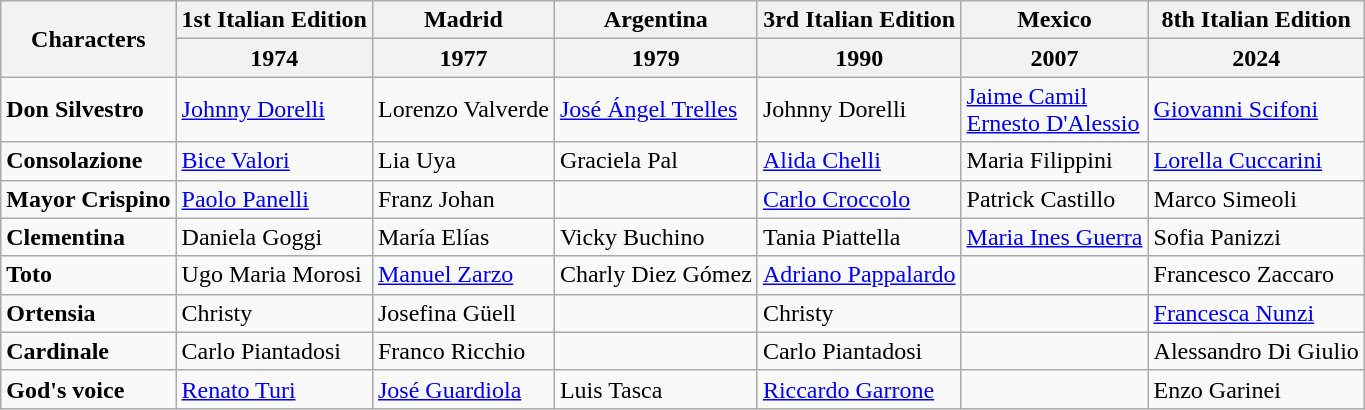<table class="wikitable sortable">
<tr>
<th rowspan="2">Characters</th>
<th>1st Italian Edition</th>
<th>Madrid</th>
<th>Argentina</th>
<th>3rd Italian Edition</th>
<th>Mexico</th>
<th>8th Italian Edition</th>
</tr>
<tr>
<th>1974</th>
<th>1977</th>
<th>1979</th>
<th>1990</th>
<th>2007</th>
<th>2024</th>
</tr>
<tr>
<td><strong>Don Silvestro</strong></td>
<td><a href='#'>Johnny Dorelli</a></td>
<td>Lorenzo Valverde</td>
<td><a href='#'>José Ángel Trelles</a></td>
<td>Johnny Dorelli</td>
<td><a href='#'>Jaime Camil</a><br><a href='#'>Ernesto D'Alessio</a></td>
<td><a href='#'>Giovanni Scifoni</a></td>
</tr>
<tr>
<td><strong>Consolazione</strong></td>
<td><a href='#'>Bice Valori</a></td>
<td>Lia Uya</td>
<td>Graciela Pal</td>
<td><a href='#'>Alida Chelli</a></td>
<td>Maria Filippini</td>
<td><a href='#'>Lorella Cuccarini</a></td>
</tr>
<tr>
<td><strong>Mayor Crispino</strong></td>
<td><a href='#'>Paolo Panelli</a></td>
<td>Franz Johan</td>
<td></td>
<td><a href='#'>Carlo Croccolo</a></td>
<td>Patrick Castillo</td>
<td>Marco Simeoli</td>
</tr>
<tr>
<td><strong>Clementina</strong></td>
<td>Daniela Goggi</td>
<td>María Elías</td>
<td>Vicky Buchino</td>
<td>Tania Piattella</td>
<td><a href='#'>Maria Ines Guerra</a></td>
<td>Sofia Panizzi</td>
</tr>
<tr>
<td><strong>Toto</strong></td>
<td>Ugo Maria Morosi</td>
<td><a href='#'>Manuel Zarzo</a></td>
<td>Charly Diez Gómez</td>
<td><a href='#'>Adriano Pappalardo</a></td>
<td></td>
<td>Francesco Zaccaro</td>
</tr>
<tr>
<td><strong>Ortensia</strong></td>
<td>Christy</td>
<td>Josefina Güell</td>
<td></td>
<td>Christy</td>
<td></td>
<td><a href='#'>Francesca Nunzi</a></td>
</tr>
<tr>
<td><strong>Cardinale</strong></td>
<td>Carlo Piantadosi</td>
<td>Franco Ricchio</td>
<td></td>
<td>Carlo Piantadosi</td>
<td></td>
<td>Alessandro Di Giulio</td>
</tr>
<tr>
<td><strong>God's voice</strong></td>
<td><a href='#'>Renato Turi</a></td>
<td><a href='#'>José Guardiola</a></td>
<td>Luis Tasca</td>
<td><a href='#'>Riccardo Garrone</a></td>
<td></td>
<td>Enzo Garinei</td>
</tr>
</table>
